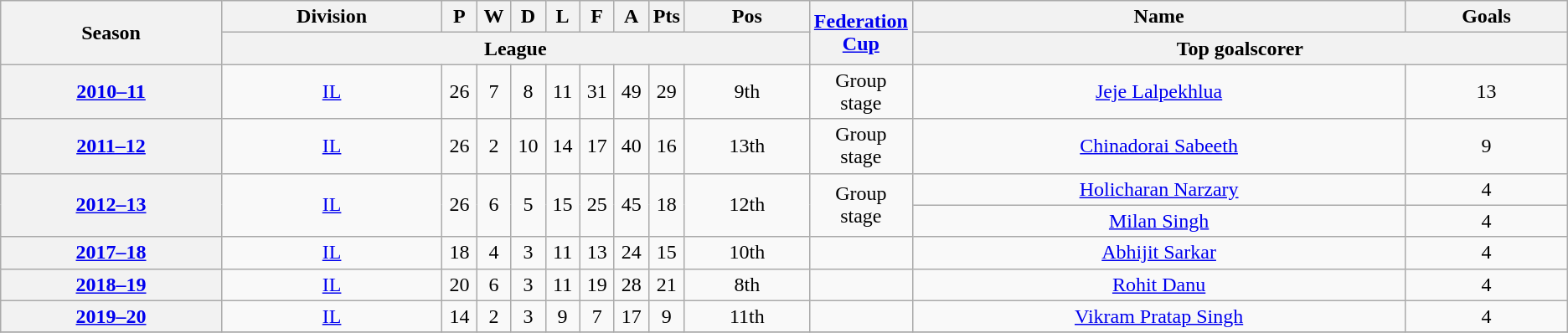<table class="wikitable sortable" style="text-align: center">
<tr>
<th rowspan="2" scope="col">Season</th>
<th scope="col">Division</th>
<th width="20" scope="col">P</th>
<th width="20" scope="col">W</th>
<th width="20" scope="col">D</th>
<th width="20" scope="col">L</th>
<th width="20" scope="col">F</th>
<th width="20" scope="col">A</th>
<th width="20" scope="col">Pts</th>
<th scope="col">Pos</th>
<th rowspan="2" width="6%" scope="col" class="unsortable"><a href='#'>Federation Cup</a></th>
<th scope="col">Name</th>
<th scope="col">Goals</th>
</tr>
<tr class="unsortable">
<th colspan="9" scope="col">League</th>
<th colspan="2" scope="col">Top goalscorer</th>
</tr>
<tr>
<th scope="row"><a href='#'>2010–11</a></th>
<td><a href='#'>IL</a></td>
<td>26</td>
<td>7</td>
<td>8</td>
<td>11</td>
<td>31</td>
<td>49</td>
<td>29</td>
<td>9th</td>
<td>Group stage</td>
<td><a href='#'>Jeje Lalpekhlua</a></td>
<td>13</td>
</tr>
<tr>
<th scope="row"><a href='#'>2011–12</a></th>
<td><a href='#'>IL</a></td>
<td>26</td>
<td>2</td>
<td>10</td>
<td>14</td>
<td>17</td>
<td>40</td>
<td>16</td>
<td>13th</td>
<td>Group stage</td>
<td><a href='#'>Chinadorai Sabeeth</a></td>
<td>9</td>
</tr>
<tr>
<th rowspan="2"><a href='#'>2012–13</a></th>
<td rowspan="2"><a href='#'>IL</a></td>
<td rowspan="2">26</td>
<td rowspan="2">6</td>
<td rowspan="2">5</td>
<td rowspan="2">15</td>
<td rowspan="2">25</td>
<td rowspan="2">45</td>
<td rowspan="2">18</td>
<td rowspan="2">12th</td>
<td rowspan="2">Group stage</td>
<td><a href='#'>Holicharan Narzary</a></td>
<td>4</td>
</tr>
<tr>
<td><a href='#'>Milan Singh</a></td>
<td>4</td>
</tr>
<tr>
<th><a href='#'>2017–18</a></th>
<td><a href='#'>IL</a></td>
<td>18</td>
<td>4</td>
<td>3</td>
<td>11</td>
<td>13</td>
<td>24</td>
<td>15</td>
<td>10th</td>
<td></td>
<td><a href='#'>Abhijit Sarkar</a></td>
<td>4</td>
</tr>
<tr>
<th><a href='#'>2018–19</a></th>
<td><a href='#'>IL</a></td>
<td>20</td>
<td>6</td>
<td>3</td>
<td>11</td>
<td>19</td>
<td>28</td>
<td>21</td>
<td>8th</td>
<td></td>
<td><a href='#'>Rohit Danu</a></td>
<td>4</td>
</tr>
<tr>
<th><a href='#'>2019–20</a></th>
<td><a href='#'>IL</a></td>
<td>14</td>
<td>2</td>
<td>3</td>
<td>9</td>
<td>7</td>
<td>17</td>
<td>9</td>
<td>11th</td>
<td></td>
<td><a href='#'>Vikram Pratap Singh</a></td>
<td>4</td>
</tr>
<tr>
</tr>
</table>
